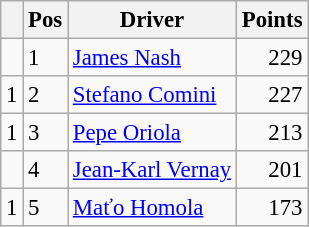<table class="wikitable" style="font-size: 95%;">
<tr>
<th></th>
<th>Pos</th>
<th>Driver</th>
<th>Points</th>
</tr>
<tr>
<td align="left"></td>
<td>1</td>
<td> <a href='#'>James Nash</a></td>
<td align="right">229</td>
</tr>
<tr>
<td align="left"> 1</td>
<td>2</td>
<td> <a href='#'>Stefano Comini</a></td>
<td align="right">227</td>
</tr>
<tr>
<td align="left"> 1</td>
<td>3</td>
<td> <a href='#'>Pepe Oriola</a></td>
<td align="right">213</td>
</tr>
<tr>
<td align="left"></td>
<td>4</td>
<td> <a href='#'>Jean-Karl Vernay</a></td>
<td align="right">201</td>
</tr>
<tr>
<td align="left"> 1</td>
<td>5</td>
<td> <a href='#'>Maťo Homola</a></td>
<td align="right">173</td>
</tr>
</table>
